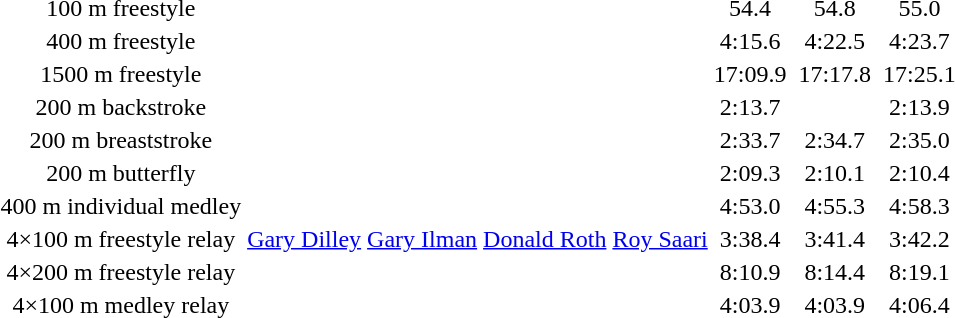<table>
<tr align="center">
<td>100 m freestyle</td>
<td></td>
<td>54.4</td>
<td></td>
<td>54.8</td>
<td></td>
<td>55.0</td>
</tr>
<tr align="center">
<td>400 m freestyle</td>
<td></td>
<td>4:15.6</td>
<td></td>
<td>4:22.5</td>
<td></td>
<td>4:23.7</td>
</tr>
<tr align="center">
<td>1500 m freestyle</td>
<td></td>
<td>17:09.9</td>
<td></td>
<td>17:17.8</td>
<td></td>
<td>17:25.1</td>
</tr>
<tr align="center">
<td>200 m backstroke</td>
<td><br></td>
<td>2:13.7</td>
<td></td>
<td></td>
<td></td>
<td>2:13.9</td>
</tr>
<tr align="center">
<td>200 m breaststroke</td>
<td></td>
<td>2:33.7</td>
<td></td>
<td>2:34.7</td>
<td></td>
<td>2:35.0</td>
</tr>
<tr align="center">
<td>200 m butterfly</td>
<td></td>
<td>2:09.3</td>
<td></td>
<td>2:10.1</td>
<td></td>
<td>2:10.4</td>
</tr>
<tr align="center">
<td>400 m individual medley</td>
<td></td>
<td>4:53.0</td>
<td></td>
<td>4:55.3</td>
<td></td>
<td>4:58.3</td>
</tr>
<tr align="center">
<td>4×100 m freestyle relay</td>
<td> <a href='#'>Gary Dilley</a> <a href='#'>Gary Ilman</a> <a href='#'>Donald Roth</a> <a href='#'>Roy Saari</a></td>
<td>3:38.4</td>
<td></td>
<td>3:41.4</td>
<td></td>
<td>3:42.2</td>
</tr>
<tr align="center">
<td>4×200 m freestyle relay</td>
<td></td>
<td>8:10.9</td>
<td></td>
<td>8:14.4</td>
<td></td>
<td>8:19.1</td>
</tr>
<tr align="center">
<td>4×100 m medley relay</td>
<td></td>
<td>4:03.9</td>
<td></td>
<td>4:03.9</td>
<td></td>
<td>4:06.4</td>
</tr>
</table>
